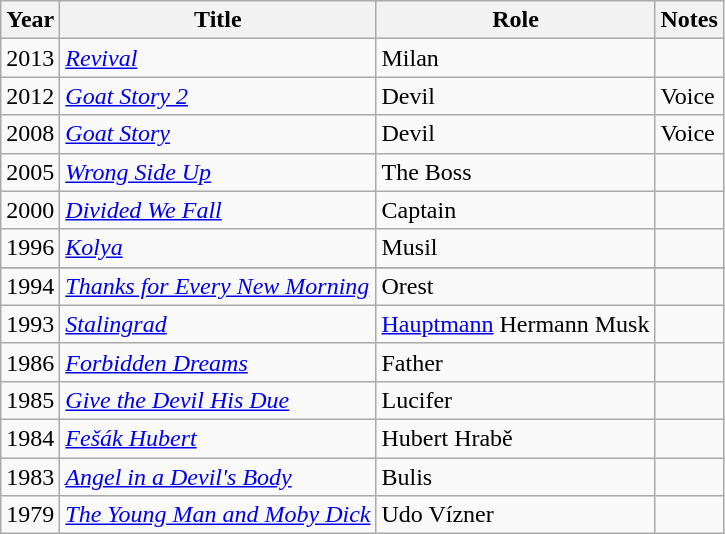<table class="wikitable sortable">
<tr>
<th>Year</th>
<th>Title</th>
<th>Role</th>
<th class="unsortable">Notes</th>
</tr>
<tr>
<td>2013</td>
<td><em><a href='#'>Revival</a></em></td>
<td>Milan</td>
<td></td>
</tr>
<tr>
<td>2012</td>
<td><em><a href='#'>Goat Story 2</a></em></td>
<td>Devil</td>
<td>Voice</td>
</tr>
<tr>
<td>2008</td>
<td><em><a href='#'>Goat Story</a></em></td>
<td>Devil</td>
<td>Voice</td>
</tr>
<tr>
<td>2005</td>
<td><em><a href='#'>Wrong Side Up</a></em></td>
<td>The Boss</td>
<td></td>
</tr>
<tr>
<td>2000</td>
<td><em><a href='#'>Divided We Fall</a></em></td>
<td>Captain</td>
<td></td>
</tr>
<tr>
<td>1996</td>
<td><em><a href='#'>Kolya</a></em></td>
<td>Musil</td>
<td></td>
</tr>
<tr>
</tr>
<tr>
<td>1994</td>
<td><em><a href='#'>Thanks for Every New Morning</a></em></td>
<td>Orest</td>
<td></td>
</tr>
<tr>
<td>1993</td>
<td><em><a href='#'>Stalingrad</a></em></td>
<td><a href='#'>Hauptmann</a> Hermann Musk</td>
<td></td>
</tr>
<tr>
<td>1986</td>
<td><em><a href='#'>Forbidden Dreams</a></em></td>
<td>Father</td>
<td></td>
</tr>
<tr>
<td>1985</td>
<td><em><a href='#'>Give the Devil His Due</a></em></td>
<td>Lucifer</td>
<td></td>
</tr>
<tr>
<td>1984</td>
<td><em><a href='#'>Fešák Hubert</a></em></td>
<td>Hubert Hrabě</td>
<td></td>
</tr>
<tr>
<td>1983</td>
<td><em><a href='#'>Angel in a Devil's Body</a></em></td>
<td>Bulis</td>
<td></td>
</tr>
<tr>
<td>1979</td>
<td><em><a href='#'>The Young Man and Moby Dick</a></em></td>
<td>Udo Vízner</td>
<td></td>
</tr>
</table>
